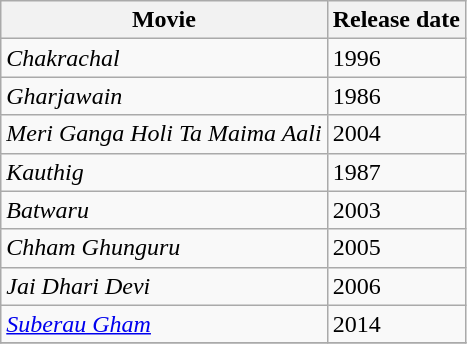<table class="wikitable sortable">
<tr>
<th>Movie</th>
<th>Release date</th>
</tr>
<tr>
<td><em>Chakrachal</em></td>
<td>1996</td>
</tr>
<tr>
<td><em>Gharjawain</em></td>
<td>1986</td>
</tr>
<tr>
<td><em>Meri Ganga Holi Ta Maima Aali</em></td>
<td>2004</td>
</tr>
<tr>
<td><em>Kauthig</em></td>
<td>1987</td>
</tr>
<tr>
<td><em>Batwaru</em></td>
<td>2003</td>
</tr>
<tr>
<td><em>Chham Ghunguru</em></td>
<td>2005</td>
</tr>
<tr>
<td><em>Jai Dhari Devi</em></td>
<td>2006</td>
</tr>
<tr>
<td><em><a href='#'>Suberau Gham</a></em></td>
<td>2014</td>
</tr>
<tr>
</tr>
</table>
